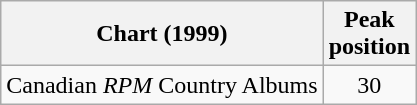<table class="wikitable">
<tr>
<th>Chart (1999)</th>
<th>Peak<br>position</th>
</tr>
<tr>
<td>Canadian <em>RPM</em> Country Albums</td>
<td align="center">30</td>
</tr>
</table>
